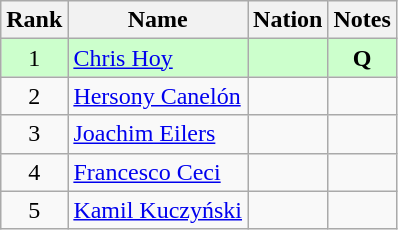<table class="wikitable sortable" style="text-align:center">
<tr>
<th>Rank</th>
<th>Name</th>
<th>Nation</th>
<th>Notes</th>
</tr>
<tr bgcolor=ccffcc>
<td>1</td>
<td align=left><a href='#'>Chris Hoy</a></td>
<td align=left></td>
<td><strong>Q</strong></td>
</tr>
<tr>
<td>2</td>
<td align=left><a href='#'>Hersony Canelón</a></td>
<td align=left></td>
<td></td>
</tr>
<tr>
<td>3</td>
<td align=left><a href='#'>Joachim Eilers</a></td>
<td align=left></td>
<td></td>
</tr>
<tr>
<td>4</td>
<td align=left><a href='#'>Francesco Ceci</a></td>
<td align=left></td>
<td></td>
</tr>
<tr>
<td>5</td>
<td align=left><a href='#'>Kamil Kuczyński</a></td>
<td align=left></td>
<td></td>
</tr>
</table>
